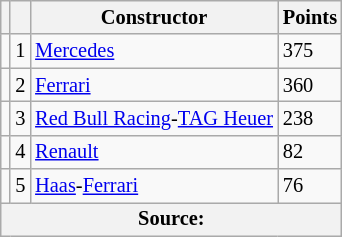<table class="wikitable" style="font-size: 85%;">
<tr>
<th></th>
<th></th>
<th>Constructor</th>
<th>Points</th>
</tr>
<tr>
<td align="left"></td>
<td align="center">1</td>
<td> <a href='#'>Mercedes</a></td>
<td>375</td>
</tr>
<tr>
<td align="left"></td>
<td align="center">2</td>
<td> <a href='#'>Ferrari</a></td>
<td>360</td>
</tr>
<tr>
<td align="left"></td>
<td align="center">3</td>
<td> <a href='#'>Red Bull Racing</a>-<a href='#'>TAG Heuer</a></td>
<td>238</td>
</tr>
<tr>
<td align="left"></td>
<td align="center">4</td>
<td> <a href='#'>Renault</a></td>
<td>82</td>
</tr>
<tr>
<td align="left"></td>
<td align="center">5</td>
<td> <a href='#'>Haas</a>-<a href='#'>Ferrari</a></td>
<td>76</td>
</tr>
<tr>
<th colspan=4>Source:</th>
</tr>
</table>
